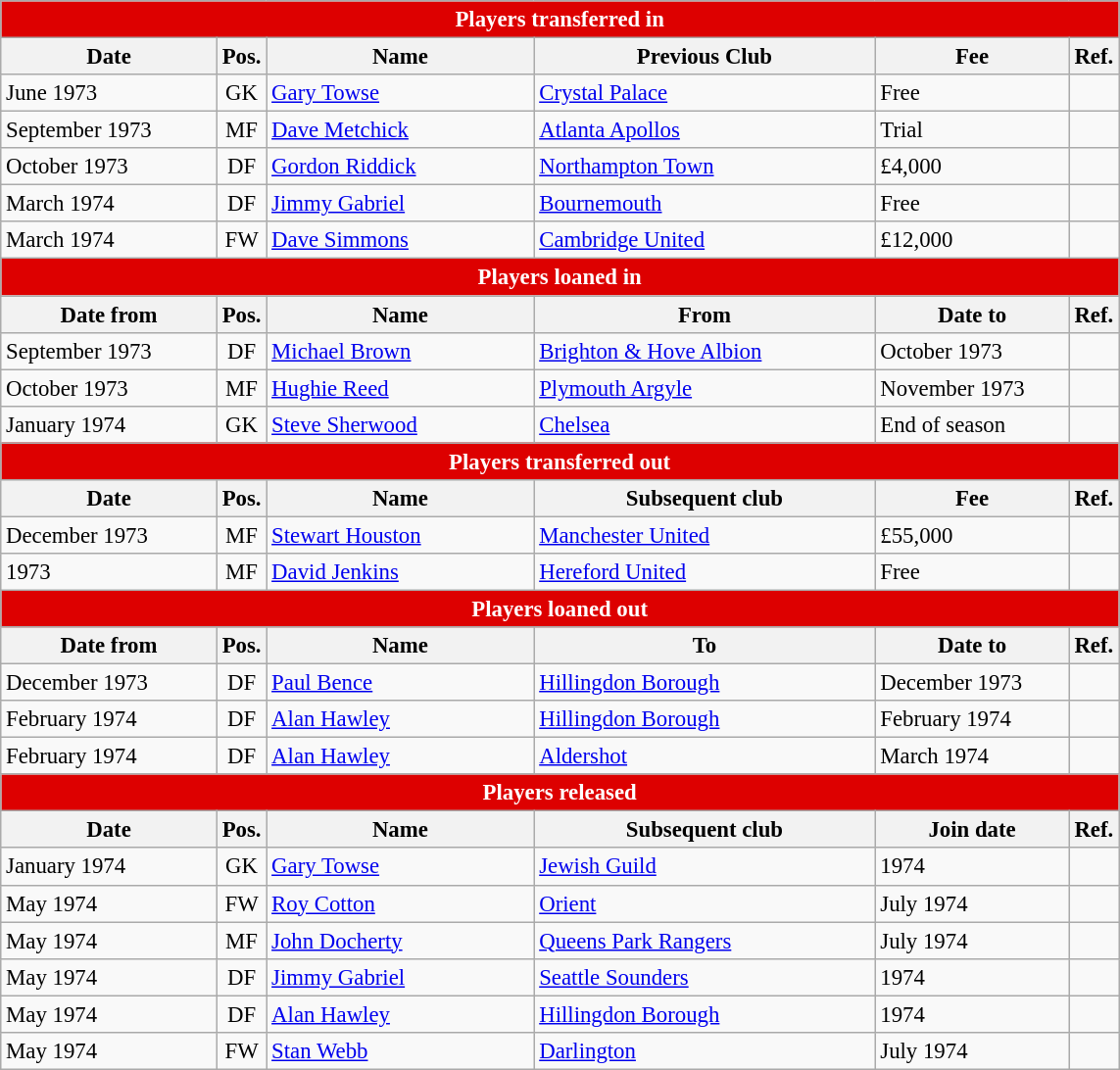<table class="wikitable" style="font-size:95%;" cellpadding="1">
<tr>
<th colspan="6" style="background:#d00; color:white; text-align:center;">Players transferred in</th>
</tr>
<tr>
<th style="width:140px;">Date</th>
<th style="width:25px;">Pos.</th>
<th style="width:175px;">Name</th>
<th style="width:225px;">Previous Club</th>
<th style="width:125px;">Fee</th>
<th style="width:25px;">Ref.</th>
</tr>
<tr>
<td>June 1973</td>
<td style="text-align:center;">GK</td>
<td> <a href='#'>Gary Towse</a></td>
<td> <a href='#'>Crystal Palace</a></td>
<td>Free</td>
<td></td>
</tr>
<tr>
<td>September 1973</td>
<td style="text-align:center;">MF</td>
<td> <a href='#'>Dave Metchick</a></td>
<td> <a href='#'>Atlanta Apollos</a></td>
<td>Trial</td>
<td></td>
</tr>
<tr>
<td>October 1973</td>
<td style="text-align:center;">DF</td>
<td> <a href='#'>Gordon Riddick</a></td>
<td> <a href='#'>Northampton Town</a></td>
<td>£4,000</td>
<td></td>
</tr>
<tr>
<td>March 1974</td>
<td style="text-align:center;">DF</td>
<td> <a href='#'>Jimmy Gabriel</a></td>
<td> <a href='#'>Bournemouth</a></td>
<td>Free</td>
<td></td>
</tr>
<tr>
<td>March 1974</td>
<td style="text-align:center;">FW</td>
<td> <a href='#'>Dave Simmons</a></td>
<td> <a href='#'>Cambridge United</a></td>
<td>£12,000</td>
<td></td>
</tr>
<tr>
<th colspan="6" style="background:#d00; color:white; text-align:center;">Players loaned in</th>
</tr>
<tr>
<th>Date from</th>
<th>Pos.</th>
<th>Name</th>
<th>From</th>
<th>Date to</th>
<th>Ref.</th>
</tr>
<tr>
<td>September 1973</td>
<td style="text-align:center;">DF</td>
<td> <a href='#'>Michael Brown</a></td>
<td> <a href='#'>Brighton & Hove Albion</a></td>
<td>October 1973</td>
<td></td>
</tr>
<tr>
<td>October 1973</td>
<td style="text-align:center;">MF</td>
<td> <a href='#'>Hughie Reed</a></td>
<td> <a href='#'>Plymouth Argyle</a></td>
<td>November 1973</td>
<td></td>
</tr>
<tr>
<td>January 1974</td>
<td style="text-align:center;">GK</td>
<td> <a href='#'>Steve Sherwood</a></td>
<td> <a href='#'>Chelsea</a></td>
<td>End of season</td>
<td></td>
</tr>
<tr>
<th colspan="6" style="background:#d00; color:white; text-align:center;">Players transferred out</th>
</tr>
<tr>
<th>Date</th>
<th>Pos.</th>
<th>Name</th>
<th>Subsequent club</th>
<th>Fee</th>
<th>Ref.</th>
</tr>
<tr>
<td>December 1973</td>
<td style="text-align:center;">MF</td>
<td> <a href='#'>Stewart Houston</a></td>
<td> <a href='#'>Manchester United</a></td>
<td>£55,000</td>
<td></td>
</tr>
<tr>
<td>1973</td>
<td style="text-align:center;">MF</td>
<td> <a href='#'>David Jenkins</a></td>
<td> <a href='#'>Hereford United</a></td>
<td>Free</td>
<td></td>
</tr>
<tr>
<th colspan="6" style="background:#d00; color:white; text-align:center;">Players loaned out</th>
</tr>
<tr>
<th>Date from</th>
<th>Pos.</th>
<th>Name</th>
<th>To</th>
<th>Date to</th>
<th>Ref.</th>
</tr>
<tr>
<td>December 1973</td>
<td style="text-align:center;">DF</td>
<td> <a href='#'>Paul Bence</a></td>
<td> <a href='#'>Hillingdon Borough</a></td>
<td>December 1973</td>
<td></td>
</tr>
<tr>
<td>February 1974</td>
<td style="text-align:center;">DF</td>
<td> <a href='#'>Alan Hawley</a></td>
<td> <a href='#'>Hillingdon Borough</a></td>
<td>February 1974</td>
<td></td>
</tr>
<tr>
<td>February 1974</td>
<td style="text-align:center;">DF</td>
<td> <a href='#'>Alan Hawley</a></td>
<td> <a href='#'>Aldershot</a></td>
<td>March 1974</td>
<td></td>
</tr>
<tr>
<th colspan="6" style="background:#d00; color:white; text-align:center;">Players released</th>
</tr>
<tr>
<th>Date</th>
<th>Pos.</th>
<th>Name</th>
<th>Subsequent club</th>
<th>Join date</th>
<th>Ref.</th>
</tr>
<tr>
<td>January 1974</td>
<td style="text-align:center;">GK</td>
<td> <a href='#'>Gary Towse</a></td>
<td> <a href='#'>Jewish Guild</a></td>
<td>1974</td>
<td></td>
</tr>
<tr>
<td>May 1974</td>
<td style="text-align:center;">FW</td>
<td> <a href='#'>Roy Cotton</a></td>
<td> <a href='#'>Orient</a></td>
<td>July 1974</td>
<td></td>
</tr>
<tr>
<td>May 1974</td>
<td style="text-align:center;">MF</td>
<td> <a href='#'>John Docherty</a></td>
<td> <a href='#'>Queens Park Rangers</a></td>
<td>July 1974</td>
<td></td>
</tr>
<tr>
<td>May 1974</td>
<td style="text-align:center;">DF</td>
<td> <a href='#'>Jimmy Gabriel</a></td>
<td> <a href='#'>Seattle Sounders</a></td>
<td>1974</td>
<td></td>
</tr>
<tr>
<td>May 1974</td>
<td style="text-align:center;">DF</td>
<td> <a href='#'>Alan Hawley</a></td>
<td> <a href='#'>Hillingdon Borough</a></td>
<td>1974</td>
<td></td>
</tr>
<tr>
<td>May 1974</td>
<td style="text-align:center;">FW</td>
<td> <a href='#'>Stan Webb</a></td>
<td> <a href='#'>Darlington</a></td>
<td>July 1974</td>
<td></td>
</tr>
</table>
